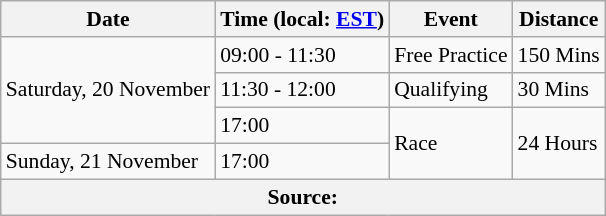<table class="wikitable" style="font-size: 90%;">
<tr>
<th>Date</th>
<th>Time (local: <a href='#'>EST</a>)</th>
<th>Event</th>
<th>Distance</th>
</tr>
<tr>
<td rowspan=3>Saturday, 20 November</td>
<td>09:00 - 11:30</td>
<td>Free Practice</td>
<td>150 Mins</td>
</tr>
<tr>
<td>11:30 - 12:00</td>
<td>Qualifying</td>
<td>30 Mins</td>
</tr>
<tr>
<td>17:00</td>
<td rowspan=2>Race</td>
<td rowspan=2>24 Hours</td>
</tr>
<tr>
<td>Sunday, 21 November</td>
<td>17:00</td>
</tr>
<tr>
<th colspan=4>Source:</th>
</tr>
</table>
